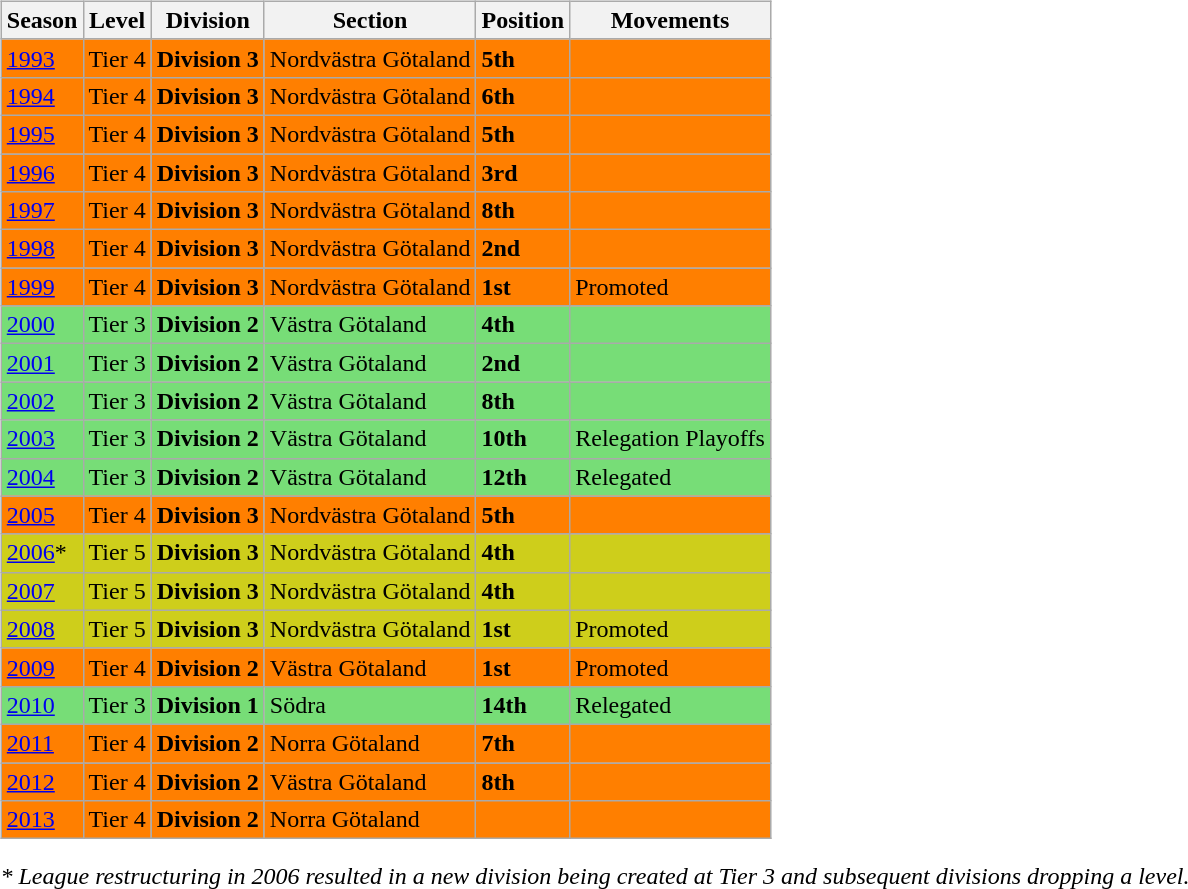<table>
<tr>
<td valign="top" width=0%><br><table class="wikitable">
<tr style="background:#f0f6fa;">
<th><strong>Season</strong></th>
<th><strong>Level</strong></th>
<th><strong>Division</strong></th>
<th><strong>Section</strong></th>
<th><strong>Position</strong></th>
<th><strong>Movements</strong></th>
</tr>
<tr>
<td style="background:#FF7F00;"><a href='#'>1993</a></td>
<td style="background:#FF7F00;">Tier 4</td>
<td style="background:#FF7F00;"><strong>Division 3</strong></td>
<td style="background:#FF7F00;">Nordvästra Götaland</td>
<td style="background:#FF7F00;"><strong>5th</strong></td>
<td style="background:#FF7F00;"></td>
</tr>
<tr>
<td style="background:#FF7F00;"><a href='#'>1994</a></td>
<td style="background:#FF7F00;">Tier 4</td>
<td style="background:#FF7F00;"><strong>Division 3</strong></td>
<td style="background:#FF7F00;">Nordvästra Götaland</td>
<td style="background:#FF7F00;"><strong>6th</strong></td>
<td style="background:#FF7F00;"></td>
</tr>
<tr>
<td style="background:#FF7F00;"><a href='#'>1995</a></td>
<td style="background:#FF7F00;">Tier 4</td>
<td style="background:#FF7F00;"><strong>Division 3</strong></td>
<td style="background:#FF7F00;">Nordvästra Götaland</td>
<td style="background:#FF7F00;"><strong>5th</strong></td>
<td style="background:#FF7F00;"></td>
</tr>
<tr>
<td style="background:#FF7F00;"><a href='#'>1996</a></td>
<td style="background:#FF7F00;">Tier 4</td>
<td style="background:#FF7F00;"><strong>Division 3</strong></td>
<td style="background:#FF7F00;">Nordvästra Götaland</td>
<td style="background:#FF7F00;"><strong>3rd</strong></td>
<td style="background:#FF7F00;"></td>
</tr>
<tr>
<td style="background:#FF7F00;"><a href='#'>1997</a></td>
<td style="background:#FF7F00;">Tier 4</td>
<td style="background:#FF7F00;"><strong>Division 3</strong></td>
<td style="background:#FF7F00;">Nordvästra Götaland</td>
<td style="background:#FF7F00;"><strong>8th</strong></td>
<td style="background:#FF7F00;"></td>
</tr>
<tr>
<td style="background:#FF7F00;"><a href='#'>1998</a></td>
<td style="background:#FF7F00;">Tier 4</td>
<td style="background:#FF7F00;"><strong>Division 3</strong></td>
<td style="background:#FF7F00;">Nordvästra Götaland</td>
<td style="background:#FF7F00;"><strong>2nd</strong></td>
<td style="background:#FF7F00;"></td>
</tr>
<tr>
<td style="background:#FF7F00;"><a href='#'>1999</a></td>
<td style="background:#FF7F00;">Tier 4</td>
<td style="background:#FF7F00;"><strong>Division 3</strong></td>
<td style="background:#FF7F00;">Nordvästra Götaland</td>
<td style="background:#FF7F00;"><strong>1st</strong></td>
<td style="background:#FF7F00;">Promoted</td>
</tr>
<tr>
<td style="background:#77DD77;"><a href='#'>2000</a></td>
<td style="background:#77DD77;">Tier 3</td>
<td style="background:#77DD77;"><strong>Division 2</strong></td>
<td style="background:#77DD77;">Västra Götaland</td>
<td style="background:#77DD77;"><strong>4th</strong></td>
<td style="background:#77DD77;"></td>
</tr>
<tr>
<td style="background:#77DD77;"><a href='#'>2001</a></td>
<td style="background:#77DD77;">Tier 3</td>
<td style="background:#77DD77;"><strong>Division 2</strong></td>
<td style="background:#77DD77;">Västra Götaland</td>
<td style="background:#77DD77;"><strong>2nd</strong></td>
<td style="background:#77DD77;"></td>
</tr>
<tr>
<td style="background:#77DD77;"><a href='#'>2002</a></td>
<td style="background:#77DD77;">Tier 3</td>
<td style="background:#77DD77;"><strong>Division 2</strong></td>
<td style="background:#77DD77;">Västra Götaland</td>
<td style="background:#77DD77;"><strong>8th</strong></td>
<td style="background:#77DD77;"></td>
</tr>
<tr>
<td style="background:#77DD77;"><a href='#'>2003</a></td>
<td style="background:#77DD77;">Tier 3</td>
<td style="background:#77DD77;"><strong>Division 2</strong></td>
<td style="background:#77DD77;">Västra Götaland</td>
<td style="background:#77DD77;"><strong>10th</strong></td>
<td style="background:#77DD77;">Relegation Playoffs</td>
</tr>
<tr>
<td style="background:#77DD77;"><a href='#'>2004</a></td>
<td style="background:#77DD77;">Tier 3</td>
<td style="background:#77DD77;"><strong>Division 2</strong></td>
<td style="background:#77DD77;">Västra Götaland</td>
<td style="background:#77DD77;"><strong>12th</strong></td>
<td style="background:#77DD77;">Relegated</td>
</tr>
<tr>
<td style="background:#FF7F00;"><a href='#'>2005</a></td>
<td style="background:#FF7F00;">Tier 4</td>
<td style="background:#FF7F00;"><strong>Division 3</strong></td>
<td style="background:#FF7F00;">Nordvästra Götaland</td>
<td style="background:#FF7F00;"><strong>5th</strong></td>
<td style="background:#FF7F00;"></td>
</tr>
<tr>
<td style="background:#CECE1B;"><a href='#'>2006</a>*</td>
<td style="background:#CECE1B;">Tier 5</td>
<td style="background:#CECE1B;"><strong>Division 3</strong></td>
<td style="background:#CECE1B;">Nordvästra Götaland</td>
<td style="background:#CECE1B;"><strong>4th</strong></td>
<td style="background:#CECE1B;"></td>
</tr>
<tr>
<td style="background:#CECE1B;"><a href='#'>2007</a></td>
<td style="background:#CECE1B;">Tier 5</td>
<td style="background:#CECE1B;"><strong>Division 3</strong></td>
<td style="background:#CECE1B;">Nordvästra Götaland</td>
<td style="background:#CECE1B;"><strong>4th</strong></td>
<td style="background:#CECE1B;"></td>
</tr>
<tr>
<td style="background:#CECE1B;"><a href='#'>2008</a></td>
<td style="background:#CECE1B;">Tier 5</td>
<td style="background:#CECE1B;"><strong>Division 3</strong></td>
<td style="background:#CECE1B;">Nordvästra Götaland</td>
<td style="background:#CECE1B;"><strong>1st</strong></td>
<td style="background:#CECE1B;">Promoted</td>
</tr>
<tr>
<td style="background:#FF7F00;"><a href='#'>2009</a></td>
<td style="background:#FF7F00;">Tier 4</td>
<td style="background:#FF7F00;"><strong>Division 2</strong></td>
<td style="background:#FF7F00;">Västra Götaland</td>
<td style="background:#FF7F00;"><strong>1st</strong></td>
<td style="background:#FF7F00;">Promoted</td>
</tr>
<tr>
<td style="background:#77DD77;"><a href='#'>2010</a></td>
<td style="background:#77DD77;">Tier 3</td>
<td style="background:#77DD77;"><strong>Division 1</strong></td>
<td style="background:#77DD77;">Södra</td>
<td style="background:#77DD77;"><strong>14th</strong></td>
<td style="background:#77DD77;">Relegated</td>
</tr>
<tr>
<td style="background:#FF7F00;"><a href='#'>2011</a></td>
<td style="background:#FF7F00;">Tier 4</td>
<td style="background:#FF7F00;"><strong>Division 2</strong></td>
<td style="background:#FF7F00;">Norra Götaland</td>
<td style="background:#FF7F00;"><strong>7th</strong></td>
<td style="background:#FF7F00;"></td>
</tr>
<tr>
<td style="background:#FF7F00;"><a href='#'>2012</a></td>
<td style="background:#FF7F00;">Tier 4</td>
<td style="background:#FF7F00;"><strong>Division 2</strong></td>
<td style="background:#FF7F00;">Västra Götaland</td>
<td style="background:#FF7F00;"><strong>8th</strong></td>
<td style="background:#FF7F00;"></td>
</tr>
<tr>
<td style="background:#FF7F00;"><a href='#'>2013</a></td>
<td style="background:#FF7F00;">Tier 4</td>
<td style="background:#FF7F00;"><strong>Division 2</strong></td>
<td style="background:#FF7F00;">Norra Götaland</td>
<td style="background:#FF7F00;"></td>
<td style="background:#FF7F00;"></td>
</tr>
</table>
<em>* League restructuring in 2006 resulted in a new division being created at Tier 3 and subsequent divisions dropping a level.</em> </td>
</tr>
</table>
